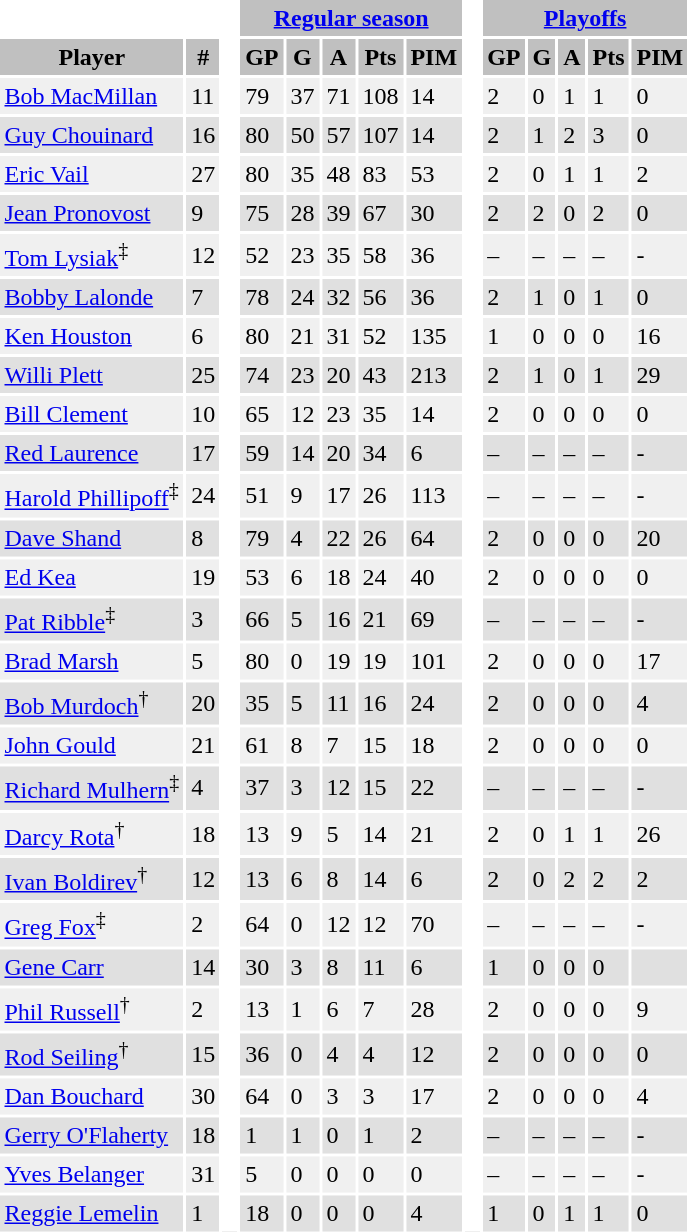<table BORDER="0" CELLPADDING="3" CELLSPACING="2" ID="Table1">
<tr ALIGN="center" bgcolor="#c0c0c0">
<th ALIGN="center" colspan="2" bgcolor="#ffffff"> </th>
<th ALIGN="center" rowspan="99" bgcolor="#ffffff"> </th>
<th ALIGN="center" colspan="5"><a href='#'>Regular season</a></th>
<th ALIGN="center" rowspan="99" bgcolor="#ffffff"> </th>
<th ALIGN="center" colspan="5"><a href='#'>Playoffs</a></th>
</tr>
<tr ALIGN="center" bgcolor="#c0c0c0">
<th ALIGN="center">Player</th>
<th ALIGN="center">#</th>
<th ALIGN="center">GP</th>
<th ALIGN="center">G</th>
<th ALIGN="center">A</th>
<th ALIGN="center">Pts</th>
<th ALIGN="center">PIM</th>
<th ALIGN="center">GP</th>
<th ALIGN="center">G</th>
<th ALIGN="center">A</th>
<th ALIGN="center">Pts</th>
<th ALIGN="center">PIM</th>
</tr>
<tr bgcolor="#f0f0f0">
<td><a href='#'>Bob MacMillan</a></td>
<td>11</td>
<td>79</td>
<td>37</td>
<td>71</td>
<td>108</td>
<td>14</td>
<td>2</td>
<td>0</td>
<td>1</td>
<td>1</td>
<td>0</td>
</tr>
<tr bgcolor="#e0e0e0">
<td><a href='#'>Guy Chouinard</a></td>
<td>16</td>
<td>80</td>
<td>50</td>
<td>57</td>
<td>107</td>
<td>14</td>
<td>2</td>
<td>1</td>
<td>2</td>
<td>3</td>
<td>0</td>
</tr>
<tr bgcolor="#f0f0f0">
<td><a href='#'>Eric Vail</a></td>
<td>27</td>
<td>80</td>
<td>35</td>
<td>48</td>
<td>83</td>
<td>53</td>
<td>2</td>
<td>0</td>
<td>1</td>
<td>1</td>
<td>2</td>
</tr>
<tr bgcolor="#e0e0e0">
<td><a href='#'>Jean Pronovost</a></td>
<td>9</td>
<td>75</td>
<td>28</td>
<td>39</td>
<td>67</td>
<td>30</td>
<td>2</td>
<td>2</td>
<td>0</td>
<td>2</td>
<td>0</td>
</tr>
<tr bgcolor="#f0f0f0">
<td><a href='#'>Tom Lysiak</a><sup>‡</sup></td>
<td>12</td>
<td>52</td>
<td>23</td>
<td>35</td>
<td>58</td>
<td>36</td>
<td>–</td>
<td>–</td>
<td>–</td>
<td>–</td>
<td>-</td>
</tr>
<tr bgcolor="#e0e0e0">
<td><a href='#'>Bobby Lalonde</a></td>
<td>7</td>
<td>78</td>
<td>24</td>
<td>32</td>
<td>56</td>
<td>36</td>
<td>2</td>
<td>1</td>
<td>0</td>
<td>1</td>
<td>0</td>
</tr>
<tr bgcolor="#f0f0f0">
<td><a href='#'>Ken Houston</a></td>
<td>6</td>
<td>80</td>
<td>21</td>
<td>31</td>
<td>52</td>
<td>135</td>
<td>1</td>
<td>0</td>
<td>0</td>
<td>0</td>
<td>16</td>
</tr>
<tr bgcolor="#e0e0e0">
<td><a href='#'>Willi Plett</a></td>
<td>25</td>
<td>74</td>
<td>23</td>
<td>20</td>
<td>43</td>
<td>213</td>
<td>2</td>
<td>1</td>
<td>0</td>
<td>1</td>
<td>29</td>
</tr>
<tr bgcolor="#f0f0f0">
<td><a href='#'>Bill Clement</a></td>
<td>10</td>
<td>65</td>
<td>12</td>
<td>23</td>
<td>35</td>
<td>14</td>
<td>2</td>
<td>0</td>
<td>0</td>
<td>0</td>
<td>0</td>
</tr>
<tr bgcolor="#e0e0e0">
<td><a href='#'>Red Laurence</a></td>
<td>17</td>
<td>59</td>
<td>14</td>
<td>20</td>
<td>34</td>
<td>6</td>
<td>–</td>
<td>–</td>
<td>–</td>
<td>–</td>
<td>-</td>
</tr>
<tr bgcolor="#f0f0f0">
<td><a href='#'>Harold Phillipoff</a><sup>‡</sup></td>
<td>24</td>
<td>51</td>
<td>9</td>
<td>17</td>
<td>26</td>
<td>113</td>
<td>–</td>
<td>–</td>
<td>–</td>
<td>–</td>
<td>-</td>
</tr>
<tr bgcolor="#e0e0e0">
<td><a href='#'>Dave Shand</a></td>
<td>8</td>
<td>79</td>
<td>4</td>
<td>22</td>
<td>26</td>
<td>64</td>
<td>2</td>
<td>0</td>
<td>0</td>
<td>0</td>
<td>20</td>
</tr>
<tr bgcolor="#f0f0f0">
<td><a href='#'>Ed Kea</a></td>
<td>19</td>
<td>53</td>
<td>6</td>
<td>18</td>
<td>24</td>
<td>40</td>
<td>2</td>
<td>0</td>
<td>0</td>
<td>0</td>
<td>0</td>
</tr>
<tr bgcolor="#e0e0e0">
<td><a href='#'>Pat Ribble</a><sup>‡</sup></td>
<td>3</td>
<td>66</td>
<td>5</td>
<td>16</td>
<td>21</td>
<td>69</td>
<td>–</td>
<td>–</td>
<td>–</td>
<td>–</td>
<td>-</td>
</tr>
<tr bgcolor="#f0f0f0">
<td><a href='#'>Brad Marsh</a></td>
<td>5</td>
<td>80</td>
<td>0</td>
<td>19</td>
<td>19</td>
<td>101</td>
<td>2</td>
<td>0</td>
<td>0</td>
<td>0</td>
<td>17</td>
</tr>
<tr bgcolor="#e0e0e0">
<td><a href='#'>Bob Murdoch</a><sup>†</sup></td>
<td>20</td>
<td>35</td>
<td>5</td>
<td>11</td>
<td>16</td>
<td>24</td>
<td>2</td>
<td>0</td>
<td>0</td>
<td>0</td>
<td>4</td>
</tr>
<tr bgcolor="#f0f0f0">
<td><a href='#'>John Gould</a></td>
<td>21</td>
<td>61</td>
<td>8</td>
<td>7</td>
<td>15</td>
<td>18</td>
<td>2</td>
<td>0</td>
<td>0</td>
<td>0</td>
<td>0</td>
</tr>
<tr bgcolor="#e0e0e0">
<td><a href='#'>Richard Mulhern</a><sup>‡</sup></td>
<td>4</td>
<td>37</td>
<td>3</td>
<td>12</td>
<td>15</td>
<td>22</td>
<td>–</td>
<td>–</td>
<td>–</td>
<td>–</td>
<td>-</td>
</tr>
<tr bgcolor="#f0f0f0">
<td><a href='#'>Darcy Rota</a><sup>†</sup></td>
<td>18</td>
<td>13</td>
<td>9</td>
<td>5</td>
<td>14</td>
<td>21</td>
<td>2</td>
<td>0</td>
<td>1</td>
<td>1</td>
<td>26</td>
</tr>
<tr bgcolor="#e0e0e0">
<td><a href='#'>Ivan Boldirev</a><sup>†</sup></td>
<td>12</td>
<td>13</td>
<td>6</td>
<td>8</td>
<td>14</td>
<td>6</td>
<td>2</td>
<td>0</td>
<td>2</td>
<td>2</td>
<td>2</td>
</tr>
<tr bgcolor="#f0f0f0">
<td><a href='#'>Greg Fox</a><sup>‡</sup></td>
<td>2</td>
<td>64</td>
<td>0</td>
<td>12</td>
<td>12</td>
<td>70</td>
<td>–</td>
<td>–</td>
<td>–</td>
<td>–</td>
<td>-</td>
</tr>
<tr bgcolor="#e0e0e0">
<td><a href='#'>Gene Carr</a></td>
<td>14</td>
<td>30</td>
<td>3</td>
<td>8</td>
<td>11</td>
<td>6</td>
<td>1</td>
<td>0</td>
<td>0</td>
<td>0</td>
<td></td>
</tr>
<tr bgcolor="#f0f0f0">
<td><a href='#'>Phil Russell</a><sup>†</sup></td>
<td>2</td>
<td>13</td>
<td>1</td>
<td>6</td>
<td>7</td>
<td>28</td>
<td>2</td>
<td>0</td>
<td>0</td>
<td>0</td>
<td>9</td>
</tr>
<tr bgcolor="#e0e0e0">
<td><a href='#'>Rod Seiling</a><sup>†</sup></td>
<td>15</td>
<td>36</td>
<td>0</td>
<td>4</td>
<td>4</td>
<td>12</td>
<td>2</td>
<td>0</td>
<td>0</td>
<td>0</td>
<td>0</td>
</tr>
<tr bgcolor="#f0f0f0">
<td><a href='#'>Dan Bouchard</a></td>
<td>30</td>
<td>64</td>
<td>0</td>
<td>3</td>
<td>3</td>
<td>17</td>
<td>2</td>
<td>0</td>
<td>0</td>
<td>0</td>
<td>4</td>
</tr>
<tr bgcolor="#e0e0e0">
<td><a href='#'>Gerry O'Flaherty</a></td>
<td>18</td>
<td>1</td>
<td>1</td>
<td>0</td>
<td>1</td>
<td>2</td>
<td>–</td>
<td>–</td>
<td>–</td>
<td>–</td>
<td>-</td>
</tr>
<tr bgcolor="#f0f0f0">
<td><a href='#'>Yves Belanger</a></td>
<td>31</td>
<td>5</td>
<td>0</td>
<td>0</td>
<td>0</td>
<td>0</td>
<td>–</td>
<td>–</td>
<td>–</td>
<td>–</td>
<td>-</td>
</tr>
<tr bgcolor="#e0e0e0">
<td><a href='#'>Reggie Lemelin</a></td>
<td>1</td>
<td>18</td>
<td>0</td>
<td>0</td>
<td>0</td>
<td>4</td>
<td>1</td>
<td>0</td>
<td>1</td>
<td>1</td>
<td>0</td>
</tr>
</table>
